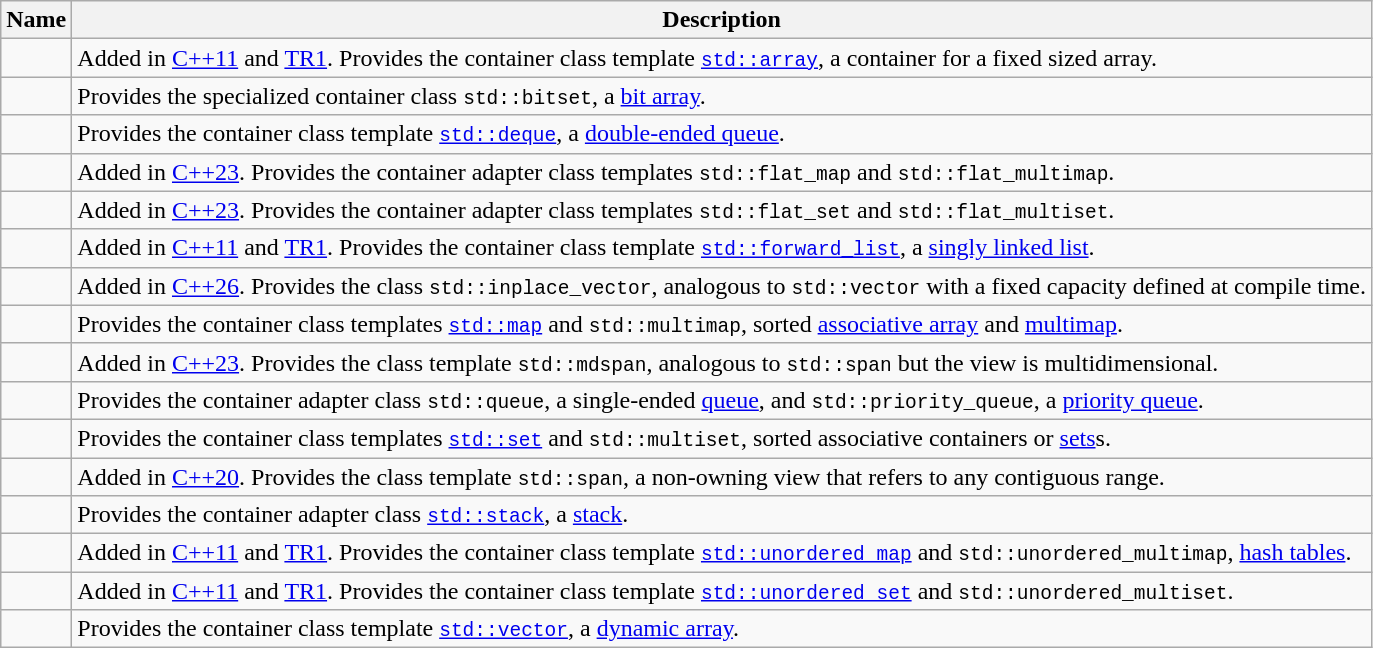<table class="wikitable">
<tr>
<th>Name</th>
<th>Description</th>
</tr>
<tr>
<td></td>
<td>Added in <a href='#'>C++11</a> and <a href='#'>TR1</a>. Provides the container class template <code><a href='#'>std::array</a></code>, a container for a fixed sized array.</td>
</tr>
<tr>
<td></td>
<td>Provides the specialized container class <code>std::bitset</code>, a <a href='#'>bit array</a>.</td>
</tr>
<tr>
<td></td>
<td>Provides the container class template <code><a href='#'>std::deque</a></code>, a <a href='#'>double-ended queue</a>.</td>
</tr>
<tr>
<td></td>
<td>Added in <a href='#'>C++23</a>. Provides the container adapter class templates <code>std::flat_map</code> and <code>std::flat_multimap</code>.</td>
</tr>
<tr>
<td></td>
<td>Added in <a href='#'>C++23</a>. Provides the container adapter class templates <code>std::flat_set</code> and <code>std::flat_multiset</code>.</td>
</tr>
<tr>
<td></td>
<td>Added in <a href='#'>C++11</a> and <a href='#'>TR1</a>. Provides the container class template <code><a href='#'>std::forward_list</a></code>, a <a href='#'>singly linked list</a>.</td>
</tr>
<tr>
<td></td>
<td>Added in <a href='#'>C++26</a>. Provides the class <code>std::inplace_vector</code>, analogous to <code>std::vector</code> with a fixed capacity defined at compile time.</td>
</tr>
<tr>
<td></td>
<td>Provides the container class templates <code><a href='#'>std::map</a></code> and <code>std::multimap</code>, sorted <a href='#'>associative array</a> and <a href='#'>multimap</a>.</td>
</tr>
<tr>
<td></td>
<td>Added in <a href='#'>C++23</a>. Provides the class template <code>std::mdspan</code>, analogous to <code>std::span</code> but the view is multidimensional.</td>
</tr>
<tr>
<td></td>
<td>Provides the container adapter class <code>std::queue</code>, a single-ended <a href='#'>queue</a>, and <code>std::priority_queue</code>, a <a href='#'>priority queue</a>.</td>
</tr>
<tr>
<td></td>
<td>Provides the container class templates <code><a href='#'>std::set</a></code> and <code>std::multiset</code>, sorted associative containers or <a href='#'>sets</a>s.</td>
</tr>
<tr>
<td></td>
<td>Added in <a href='#'>C++20</a>. Provides the class template <code>std::span</code>, a non-owning view that refers to any contiguous range.</td>
</tr>
<tr>
<td></td>
<td>Provides the container adapter class <code><a href='#'>std::stack</a></code>, a <a href='#'>stack</a>.</td>
</tr>
<tr>
<td></td>
<td>Added in <a href='#'>C++11</a> and <a href='#'>TR1</a>. Provides the container class template <code><a href='#'>std::unordered_map</a></code> and <code>std::unordered_multimap</code>, <a href='#'>hash tables</a>.</td>
</tr>
<tr>
<td></td>
<td>Added in <a href='#'>C++11</a> and <a href='#'>TR1</a>. Provides the container class template <code><a href='#'>std::unordered_set</a></code> and <code>std::unordered_multiset</code>.</td>
</tr>
<tr>
<td></td>
<td>Provides the container class template <code><a href='#'>std::vector</a></code>, a <a href='#'>dynamic array</a>.</td>
</tr>
</table>
